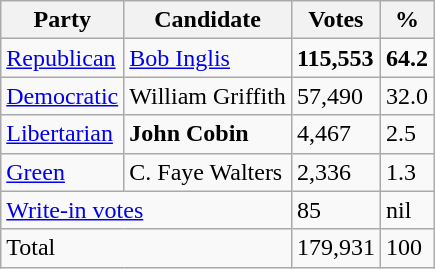<table class="wikitable">
<tr>
<th>Party</th>
<th>Candidate</th>
<th>Votes</th>
<th>%</th>
</tr>
<tr>
<td><a href='#'>Republican</a></td>
<td><a href='#'>Bob Inglis</a></td>
<td><strong>115,553</strong></td>
<td><strong>64.2</strong></td>
</tr>
<tr>
<td><a href='#'>Democratic</a></td>
<td>William Griffith</td>
<td>57,490</td>
<td>32.0</td>
</tr>
<tr>
<td><a href='#'>Libertarian</a></td>
<td><strong>John Cobin</strong></td>
<td>4,467</td>
<td>2.5</td>
</tr>
<tr>
<td><a href='#'>Green</a></td>
<td>C. Faye Walters</td>
<td>2,336</td>
<td>1.3</td>
</tr>
<tr>
<td colspan="2"><a href='#'>Write-in votes</a></td>
<td>85</td>
<td>nil</td>
</tr>
<tr>
<td colspan="2">Total</td>
<td>179,931</td>
<td>100</td>
</tr>
</table>
